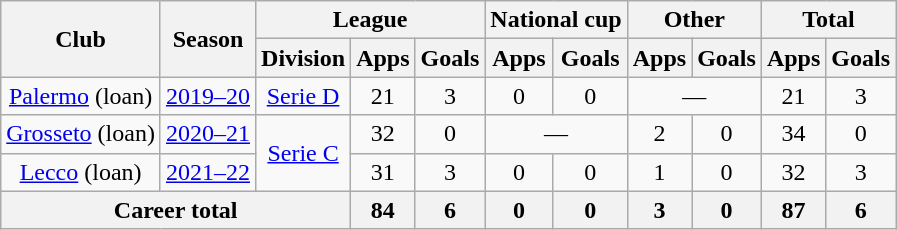<table class="wikitable" style="text-align: center;">
<tr>
<th rowspan="2">Club</th>
<th rowspan="2">Season</th>
<th colspan="3">League</th>
<th colspan="2">National cup</th>
<th colspan="2">Other</th>
<th colspan="2">Total</th>
</tr>
<tr>
<th>Division</th>
<th>Apps</th>
<th>Goals</th>
<th>Apps</th>
<th>Goals</th>
<th>Apps</th>
<th>Goals</th>
<th>Apps</th>
<th>Goals</th>
</tr>
<tr>
<td><a href='#'>Palermo</a> (loan)</td>
<td><a href='#'>2019–20</a></td>
<td><a href='#'>Serie D</a></td>
<td>21</td>
<td>3</td>
<td>0</td>
<td>0</td>
<td colspan="2">—</td>
<td>21</td>
<td>3</td>
</tr>
<tr>
<td><a href='#'>Grosseto</a> (loan)</td>
<td><a href='#'>2020–21</a></td>
<td rowspan="2"><a href='#'>Serie C</a></td>
<td>32</td>
<td>0</td>
<td colspan="2">—</td>
<td>2</td>
<td>0</td>
<td>34</td>
<td>0</td>
</tr>
<tr>
<td><a href='#'>Lecco</a> (loan)</td>
<td><a href='#'>2021–22</a></td>
<td>31</td>
<td>3</td>
<td>0</td>
<td 0>0</td>
<td>1</td>
<td>0</td>
<td>32</td>
<td>3</td>
</tr>
<tr>
<th colspan="3">Career total</th>
<th>84</th>
<th>6</th>
<th>0</th>
<th>0</th>
<th>3</th>
<th>0</th>
<th>87</th>
<th>6</th>
</tr>
</table>
